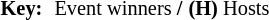<table style="font-size: 85%;">
<tr>
<td height=5></td>
</tr>
<tr>
<td><strong>Key:</strong></td>
<td></td>
<td>Event winners <strong>/</strong></td>
<td><strong>(H)</strong> Hosts</td>
</tr>
</table>
